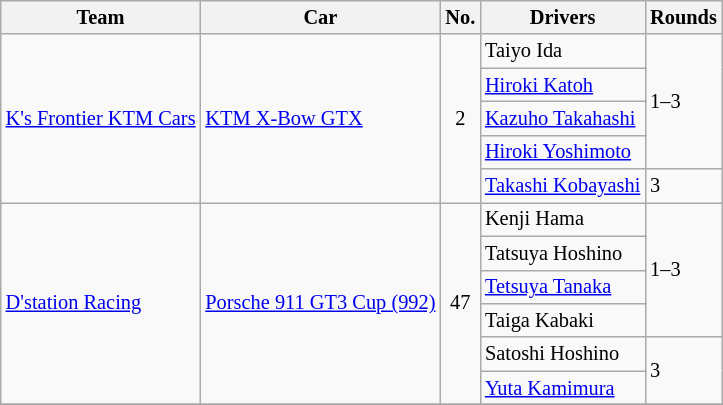<table class="wikitable" style="font-size: 85%">
<tr>
<th>Team</th>
<th>Car</th>
<th>No.</th>
<th>Drivers</th>
<th>Rounds</th>
</tr>
<tr>
<td rowspan="5"> <a href='#'>K's Frontier KTM Cars</a></td>
<td rowspan="5"><a href='#'>KTM X-Bow GTX</a></td>
<td align="center" rowspan="5">2</td>
<td> Taiyo Ida</td>
<td rowspan="4">1–3</td>
</tr>
<tr>
<td> <a href='#'>Hiroki Katoh</a></td>
</tr>
<tr>
<td> <a href='#'>Kazuho Takahashi</a></td>
</tr>
<tr>
<td> <a href='#'>Hiroki Yoshimoto</a></td>
</tr>
<tr>
<td> <a href='#'>Takashi Kobayashi</a></td>
<td>3</td>
</tr>
<tr>
<td rowspan="6"> <a href='#'>D'station Racing</a></td>
<td rowspan="6"><a href='#'>Porsche 911 GT3 Cup (992)</a></td>
<td align="center" rowspan="6">47</td>
<td> Kenji Hama</td>
<td rowspan="4">1–3</td>
</tr>
<tr>
<td> Tatsuya Hoshino</td>
</tr>
<tr>
<td> <a href='#'>Tetsuya Tanaka</a></td>
</tr>
<tr>
<td> Taiga Kabaki</td>
</tr>
<tr>
<td> Satoshi Hoshino</td>
<td rowspan="2">3</td>
</tr>
<tr>
<td> <a href='#'>Yuta Kamimura</a></td>
</tr>
<tr>
</tr>
</table>
